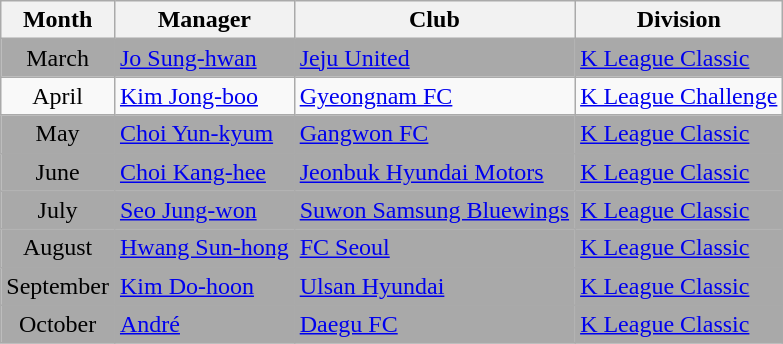<table class="wikitable">
<tr>
<th>Month</th>
<th>Manager</th>
<th>Club</th>
<th>Division</th>
</tr>
<tr bgcolor=darkgray>
<td align=center>March</td>
<td> <a href='#'>Jo Sung-hwan</a></td>
<td><a href='#'>Jeju United</a></td>
<td><a href='#'>K League Classic</a></td>
</tr>
<tr>
<td align=center>April</td>
<td> <a href='#'>Kim Jong-boo</a></td>
<td><a href='#'>Gyeongnam FC</a></td>
<td><a href='#'>K League Challenge</a></td>
</tr>
<tr bgcolor=darkgray>
<td align=center>May</td>
<td> <a href='#'>Choi Yun-kyum</a></td>
<td><a href='#'>Gangwon FC</a></td>
<td><a href='#'>K League Classic</a></td>
</tr>
<tr bgcolor=darkgray>
<td align=center>June</td>
<td> <a href='#'>Choi Kang-hee</a></td>
<td><a href='#'>Jeonbuk Hyundai Motors</a></td>
<td><a href='#'>K League Classic</a></td>
</tr>
<tr bgcolor=darkgray>
<td align=center>July</td>
<td> <a href='#'>Seo Jung-won</a></td>
<td><a href='#'>Suwon Samsung Bluewings</a></td>
<td><a href='#'>K League Classic</a></td>
</tr>
<tr bgcolor=darkgray>
<td align=center>August</td>
<td> <a href='#'>Hwang Sun-hong</a></td>
<td><a href='#'>FC Seoul</a></td>
<td><a href='#'>K League Classic</a></td>
</tr>
<tr bgcolor=darkgray>
<td align=center>September</td>
<td> <a href='#'>Kim Do-hoon</a></td>
<td><a href='#'>Ulsan Hyundai</a></td>
<td><a href='#'>K League Classic</a></td>
</tr>
<tr bgcolor=darkgray>
<td align=center>October</td>
<td> <a href='#'>André</a></td>
<td><a href='#'>Daegu FC</a></td>
<td><a href='#'>K League Classic</a></td>
</tr>
</table>
